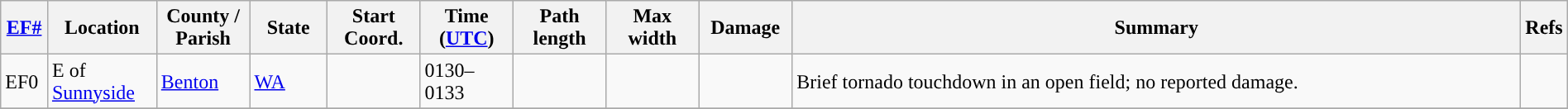<table class="wikitable sortable" style="width:100%;">
<tr>
<th scope="col" width="3%" align="center"><a href='#'>EF#</a></th>
<th scope="col" width="7%" align="center" class="unsortable">Location</th>
<th scope="col" width="6%" align="center" class="unsortable">County / Parish</th>
<th scope="col" width="5%" align="center">State</th>
<th scope="col" width="6%" align="center">Start Coord.</th>
<th scope="col" width="6%" align="center">Time (<a href='#'>UTC</a>)</th>
<th scope="col" width="6%" align="center">Path length</th>
<th scope="col" width="6%" align="center">Max width</th>
<th scope="col" width="6%" align="center">Damage</th>
<th scope="col" width="48%" class="unsortable" align="center">Summary</th>
<th scope="col" width="48%" class="unsortable" align="center">Refs</th>
</tr>
<tr>
<td>EF0</td>
<td>E of <a href='#'>Sunnyside</a></td>
<td><a href='#'>Benton</a></td>
<td><a href='#'>WA</a></td>
<td></td>
<td>0130–0133</td>
<td></td>
<td></td>
<td></td>
<td>Brief tornado touchdown in an open field; no reported damage.</td>
<td></td>
</tr>
<tr>
</tr>
</table>
